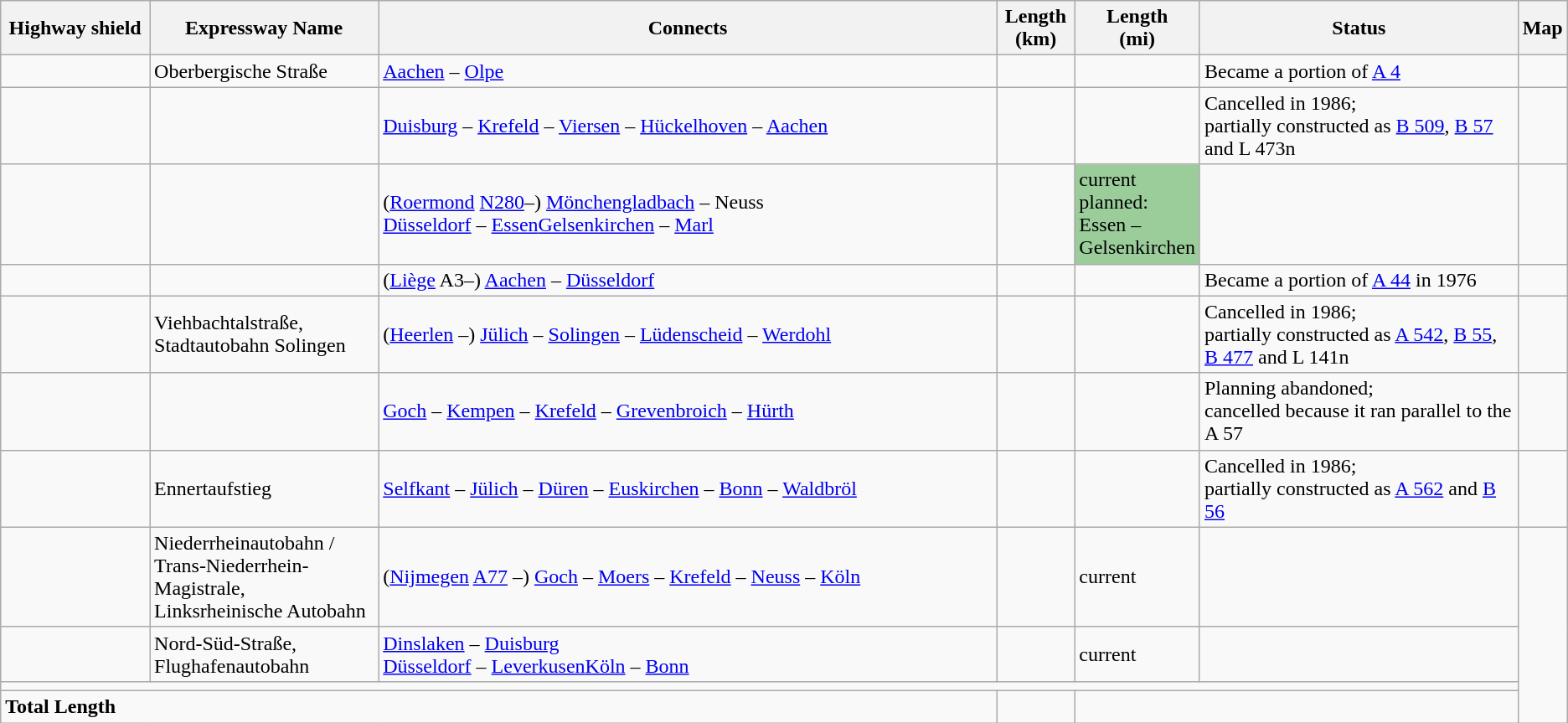<table class="wikitable">
<tr>
<th style="width:10%;">Highway shield</th>
<th style="width:15%;">Expressway Name</th>
<th style="width:43%;">Connects</th>
<th style="width:5%;">Length<br>(km)</th>
<th style="width:5%;">Length<br>(mi)</th>
<th style="width:25%;">Status</th>
<th style="width:100px;">Map</th>
</tr>
<tr>
<td></td>
<td>Oberbergische Straße</td>
<td><a href='#'>Aachen</a> – <a href='#'>Olpe</a></td>
<td></td>
<td></td>
<td>Became a portion of <a href='#'>A 4</a></td>
<td></td>
</tr>
<tr>
<td></td>
<td></td>
<td><a href='#'>Duisburg</a> – <a href='#'>Krefeld</a> – <a href='#'>Viersen</a> – <a href='#'>Hückelhoven</a> – <a href='#'>Aachen</a></td>
<td></td>
<td></td>
<td>Cancelled in 1986;<br>partially constructed as <a href='#'>B 509</a>, <a href='#'>B 57</a> and L 473n</td>
<td></td>
</tr>
<tr>
<td></td>
<td></td>
<td>(<a href='#'>Roermond</a>  <a href='#'>N280</a>–) <a href='#'>Mönchengladbach</a> – Neuss<br><a href='#'>Düsseldorf</a> – <a href='#'>Essen</a><a href='#'>Gelsenkirchen</a> – <a href='#'>Marl</a></td>
<td></td>
<td style="background-color:#9BCD9B">current<br>planned: Essen – Gelsenkirchen</td>
<td></td>
</tr>
<tr>
<td></td>
<td></td>
<td>(<a href='#'>Liège</a> A3–) <a href='#'>Aachen</a> – <a href='#'>Düsseldorf</a></td>
<td></td>
<td></td>
<td>Became a portion of <a href='#'>A 44</a> in 1976</td>
<td></td>
</tr>
<tr>
<td></td>
<td>Viehbachtalstraße, Stadtautobahn Solingen</td>
<td>(<a href='#'>Heerlen</a> –) <a href='#'>Jülich</a> – <a href='#'>Solingen</a> – <a href='#'>Lüdenscheid</a> – <a href='#'>Werdohl</a></td>
<td></td>
<td></td>
<td>Cancelled in 1986;<br>partially constructed as <a href='#'>A 542</a>, <a href='#'>B 55</a>, <a href='#'>B 477</a> and L 141n</td>
<td></td>
</tr>
<tr>
<td></td>
<td></td>
<td><a href='#'>Goch</a> – <a href='#'>Kempen</a> – <a href='#'>Krefeld</a> – <a href='#'>Grevenbroich</a> – <a href='#'>Hürth</a></td>
<td></td>
<td></td>
<td>Planning abandoned;<br>cancelled because it ran parallel to the A 57</td>
<td></td>
</tr>
<tr>
<td></td>
<td>Ennertaufstieg</td>
<td><a href='#'>Selfkant</a> – <a href='#'>Jülich</a> – <a href='#'>Düren</a> – <a href='#'>Euskirchen</a> – <a href='#'>Bonn</a> – <a href='#'>Waldbröl</a></td>
<td></td>
<td></td>
<td>Cancelled in 1986;<br>partially constructed as <a href='#'>A 562</a> and <a href='#'>B 56</a></td>
<td></td>
</tr>
<tr>
<td></td>
<td>Niederrheinautobahn / Trans-Niederrhein-Magistrale, Linksrheinische Autobahn</td>
<td>(<a href='#'>Nijmegen</a>  <a href='#'>A77</a> –) <a href='#'>Goch</a> – <a href='#'>Moers</a> – <a href='#'>Krefeld</a> – <a href='#'>Neuss</a> – <a href='#'>Köln</a></td>
<td></td>
<td>current</td>
<td></td>
</tr>
<tr>
<td></td>
<td>Nord-Süd-Straße, Flughafenautobahn</td>
<td><a href='#'>Dinslaken</a> – <a href='#'>Duisburg</a><br><a href='#'>Düsseldorf</a> – <a href='#'>Leverkusen</a><a href='#'>Köln</a> – <a href='#'>Bonn</a></td>
<td></td>
<td>current</td>
<td></td>
</tr>
<tr>
<td colspan="6"></td>
</tr>
<tr style="font-weight:bold;">
<td colspan="3">Total Length</td>
<td></td>
<td colspan="2"></td>
</tr>
</table>
